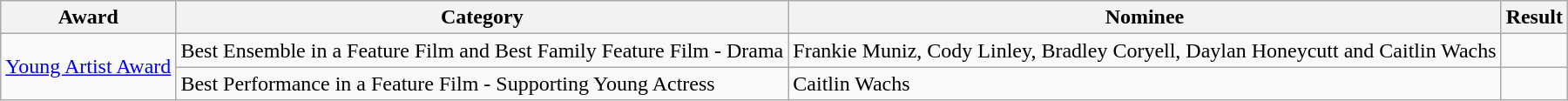<table class="wikitable sortable">
<tr>
<th>Award</th>
<th>Category</th>
<th>Nominee</th>
<th>Result</th>
</tr>
<tr>
<td rowspan="2"><a href='#'>Young Artist Award</a></td>
<td>Best Ensemble in a Feature Film and Best Family Feature Film - Drama</td>
<td>Frankie Muniz, Cody Linley, Bradley Coryell, Daylan Honeycutt and Caitlin Wachs</td>
<td></td>
</tr>
<tr>
<td>Best Performance in a Feature Film - Supporting Young Actress</td>
<td>Caitlin Wachs</td>
<td></td>
</tr>
</table>
